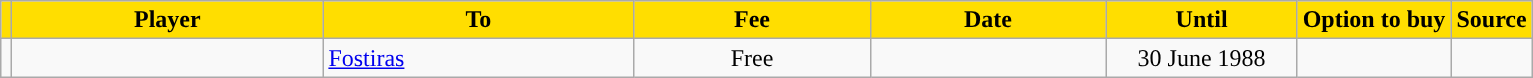<table class="wikitable sortable">
<tr>
<th style="background:#FFDE00"></th>
<th width=200 style="background:#FFDE00">Player</th>
<th width=200 style="background:#FFDE00">To</th>
<th width=150 style="background:#FFDE00">Fee</th>
<th width=150 style="background:#FFDE00">Date</th>
<th width=120 style="background:#FFDE00">Until</th>
<th style="background:#FFDE00">Option to buy</th>
<th style="background:#FFDE00">Source</th>
</tr>
<tr>
<td align=center></td>
<td></td>
<td> <a href='#'>Fostiras</a></td>
<td align=center>Free</td>
<td align=center></td>
<td align=center>30 June 1988</td>
<td align=center></td>
<td align=center></td>
</tr>
</table>
